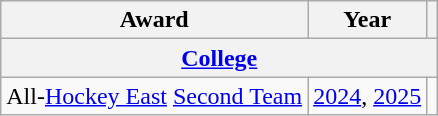<table class="wikitable">
<tr>
<th>Award</th>
<th>Year</th>
<th></th>
</tr>
<tr>
<th colspan="3"><a href='#'>College</a></th>
</tr>
<tr>
<td>All-<a href='#'>Hockey East</a> <a href='#'>Second Team</a></td>
<td><a href='#'>2024</a>, <a href='#'>2025</a></td>
<td></td>
</tr>
</table>
